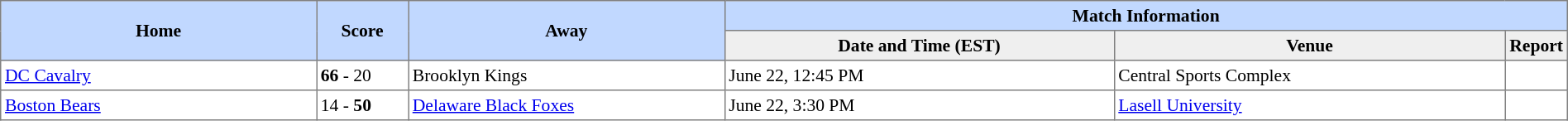<table border="1" cellpadding="3" cellspacing="0" style="border-collapse:collapse; font-size:90%; width:100%">
<tr style="background:#c1d8ff;">
<th rowspan="2" style="width:21%;">Home</th>
<th rowspan="2" style="width:6%;">Score</th>
<th rowspan="2" style="width:21%;">Away</th>
<th colspan="3">Match Information</th>
</tr>
<tr style="background:#efefef;">
<th width="26%">Date and Time (EST)</th>
<th width="26%">Venue</th>
<td><strong>Report</strong></td>
</tr>
<tr>
<td> <a href='#'>DC Cavalry</a></td>
<td><strong>66</strong> - 20</td>
<td> Brooklyn Kings</td>
<td>June 22, 12:45 PM</td>
<td>Central Sports Complex</td>
<td></td>
</tr>
<tr>
<td> <a href='#'>Boston Bears</a></td>
<td>14 - <strong>50</strong></td>
<td> <a href='#'>Delaware Black Foxes</a></td>
<td>June 22, 3:30 PM</td>
<td><a href='#'>Lasell University</a></td>
<td></td>
</tr>
</table>
